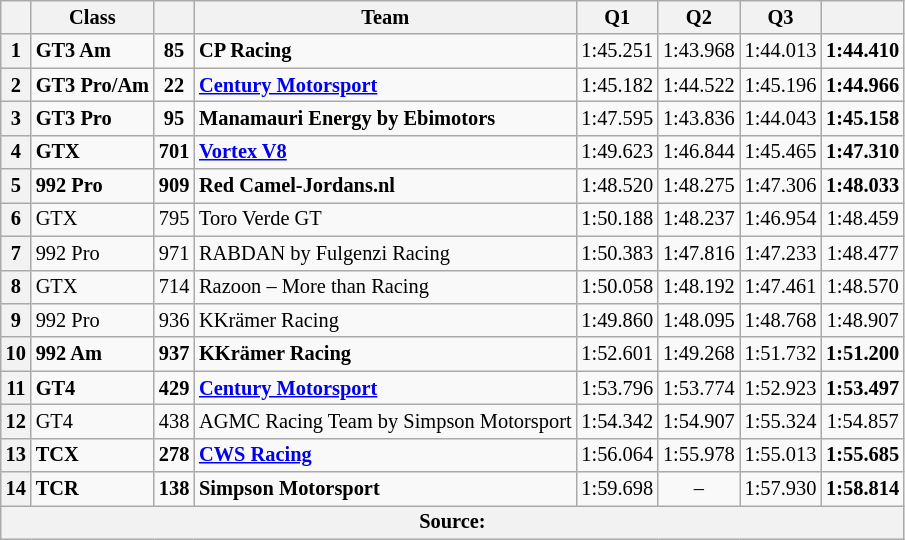<table class="wikitable sortable" style="font-size:85%;">
<tr>
<th scope="col"></th>
<th scope="col">Class</th>
<th scope="col"></th>
<th scope="col">Team</th>
<th scope="col">Q1</th>
<th scope="col">Q2</th>
<th scope="col">Q3</th>
<th scope="col"></th>
</tr>
<tr>
<th>1</th>
<td><strong>GT3 Am</strong></td>
<td align=center><strong>85</strong></td>
<td><strong> CP Racing</strong></td>
<td align=center>1:45.251</td>
<td align=center>1:43.968</td>
<td align=center>1:44.013</td>
<td align=center><strong>1:44.410</strong></td>
</tr>
<tr>
<th>2</th>
<td><strong>GT3 Pro/Am</strong></td>
<td align=center><strong>22</strong></td>
<td><strong> <a href='#'>Century Motorsport</a></strong></td>
<td align=center>1:45.182</td>
<td align=center>1:44.522</td>
<td align=center>1:45.196</td>
<td align=center><strong>1:44.966</strong></td>
</tr>
<tr>
<th>3</th>
<td><strong>GT3 Pro</strong></td>
<td align=center><strong>95</strong></td>
<td><strong> Manamauri Energy by Ebimotors</strong></td>
<td align=center>1:47.595</td>
<td align=center>1:43.836</td>
<td align=center>1:44.043</td>
<td align=center><strong>1:45.158</strong></td>
</tr>
<tr>
<th>4</th>
<td><strong>GTX</strong></td>
<td align=center><strong>701</strong></td>
<td><strong> <a href='#'>Vortex V8</a></strong></td>
<td align=center>1:49.623</td>
<td align=center>1:46.844</td>
<td align=center>1:45.465</td>
<td align=center><strong>1:47.310</strong></td>
</tr>
<tr>
<th>5</th>
<td><strong>992 Pro</strong></td>
<td align=center><strong>909</strong></td>
<td><strong> Red Camel-Jordans.nl</strong></td>
<td align=center>1:48.520</td>
<td align=center>1:48.275</td>
<td align=center>1:47.306</td>
<td align=center><strong>1:48.033</strong></td>
</tr>
<tr>
<th>6</th>
<td>GTX</td>
<td align=center>795</td>
<td> Toro Verde GT</td>
<td align=center>1:50.188</td>
<td align=center>1:48.237</td>
<td align=center>1:46.954</td>
<td align=center>1:48.459</td>
</tr>
<tr>
<th>7</th>
<td>992 Pro</td>
<td align=center>971</td>
<td> RABDAN by Fulgenzi Racing</td>
<td align=center>1:50.383</td>
<td align=center>1:47.816</td>
<td align=center>1:47.233</td>
<td align=center>1:48.477</td>
</tr>
<tr>
<th>8</th>
<td>GTX</td>
<td align=center>714</td>
<td> Razoon – More than Racing</td>
<td align=center>1:50.058</td>
<td align=center>1:48.192</td>
<td align=center>1:47.461</td>
<td align=center>1:48.570</td>
</tr>
<tr>
<th>9</th>
<td>992 Pro</td>
<td align=center>936</td>
<td> KKrämer Racing</td>
<td align=center>1:49.860</td>
<td align=center>1:48.095</td>
<td align=center>1:48.768</td>
<td align=center>1:48.907</td>
</tr>
<tr>
<th>10</th>
<td><strong>992 Am</strong></td>
<td align=center><strong>937</strong></td>
<td><strong> KKrämer Racing</strong></td>
<td align=center>1:52.601</td>
<td align=center>1:49.268</td>
<td align=center>1:51.732</td>
<td align=center><strong>1:51.200</strong></td>
</tr>
<tr>
<th>11</th>
<td><strong>GT4</strong></td>
<td align=center><strong>429</strong></td>
<td><strong> <a href='#'>Century Motorsport</a></strong></td>
<td align=center>1:53.796</td>
<td align=center>1:53.774</td>
<td align=center>1:52.923</td>
<td align=center><strong>1:53.497</strong></td>
</tr>
<tr>
<th>12</th>
<td>GT4</td>
<td align=center>438</td>
<td> AGMC Racing Team by Simpson Motorsport</td>
<td align=center>1:54.342</td>
<td align=center>1:54.907</td>
<td align=center>1:55.324</td>
<td align=center>1:54.857</td>
</tr>
<tr>
<th>13</th>
<td><strong>TCX</strong></td>
<td align=center><strong>278</strong></td>
<td><strong> <a href='#'>CWS Racing</a></strong></td>
<td align=center>1:56.064</td>
<td align=center>1:55.978</td>
<td align=center>1:55.013</td>
<td align=center><strong>1:55.685</strong></td>
</tr>
<tr>
<th>14</th>
<td><strong>TCR</strong></td>
<td align=center><strong>138</strong></td>
<td><strong> Simpson Motorsport</strong></td>
<td align=center>1:59.698</td>
<td align=center>–</td>
<td align=center>1:57.930</td>
<td align=center><strong>1:58.814</strong></td>
</tr>
<tr>
<th colspan="8">Source:</th>
</tr>
</table>
